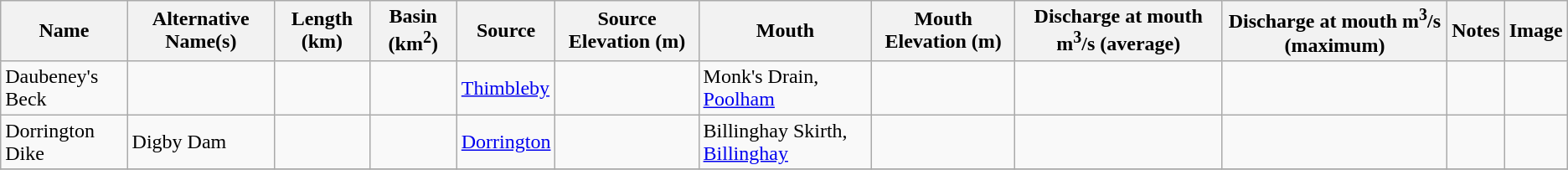<table class="wikitable sortable">
<tr>
<th>Name</th>
<th>Alternative Name(s)</th>
<th>Length (km)</th>
<th>Basin (km<sup>2</sup>)</th>
<th>Source</th>
<th>Source Elevation (m)</th>
<th>Mouth</th>
<th>Mouth Elevation (m)</th>
<th>Discharge at mouth m<sup>3</sup>/s (average)</th>
<th class="unsortable">Discharge at mouth m<sup>3</sup>/s (maximum)</th>
<th>Notes</th>
<th class="unsortable">Image</th>
</tr>
<tr>
<td>Daubeney's Beck</td>
<td></td>
<td></td>
<td></td>
<td><a href='#'>Thimbleby</a></td>
<td></td>
<td>Monk's Drain, <a href='#'>Poolham</a></td>
<td></td>
<td></td>
<td></td>
<td></td>
<td></td>
</tr>
<tr>
<td>Dorrington Dike</td>
<td>Digby Dam</td>
<td></td>
<td></td>
<td><a href='#'>Dorrington</a></td>
<td></td>
<td>Billinghay Skirth, <a href='#'>Billinghay</a></td>
<td></td>
<td></td>
<td></td>
<td></td>
<td></td>
</tr>
<tr>
</tr>
</table>
